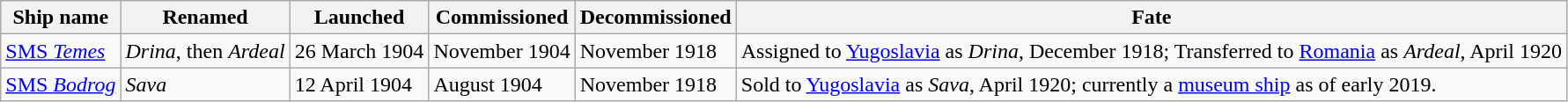<table class="wikitable">
<tr>
<th>Ship name</th>
<th>Renamed</th>
<th>Launched</th>
<th>Commissioned</th>
<th>Decommissioned</th>
<th>Fate</th>
</tr>
<tr>
<td><a href='#'>SMS <em>Temes</em></a></td>
<td><em>Drina</em>, then <em>Ardeal</em></td>
<td>26 March 1904</td>
<td>November 1904</td>
<td>November 1918</td>
<td>Assigned to <a href='#'>Yugoslavia</a> as <em>Drina</em>, December 1918; Transferred to <a href='#'>Romania</a> as <em>Ardeal</em>, April 1920</td>
</tr>
<tr>
<td><a href='#'>SMS <em>Bodrog</em></a></td>
<td><em>Sava</em></td>
<td>12 April 1904</td>
<td>August 1904</td>
<td>November 1918</td>
<td>Sold to <a href='#'>Yugoslavia</a> as <em>Sava</em>, April 1920; currently a <a href='#'>museum ship</a> as of early 2019.</td>
</tr>
</table>
